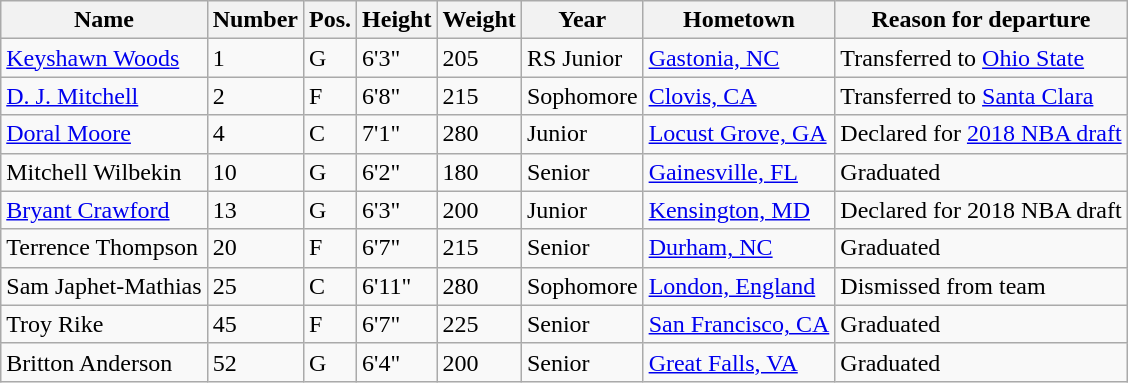<table class="wikitable sortable" border="1">
<tr>
<th>Name</th>
<th>Number</th>
<th>Pos.</th>
<th>Height</th>
<th>Weight</th>
<th>Year</th>
<th>Hometown</th>
<th class="unsortable">Reason for departure</th>
</tr>
<tr>
<td><a href='#'>Keyshawn Woods</a></td>
<td>1</td>
<td>G</td>
<td>6'3"</td>
<td>205</td>
<td>RS Junior</td>
<td><a href='#'>Gastonia, NC</a></td>
<td>Transferred to <a href='#'>Ohio State</a></td>
</tr>
<tr>
<td><a href='#'>D. J. Mitchell</a></td>
<td>2</td>
<td>F</td>
<td>6'8"</td>
<td>215</td>
<td>Sophomore</td>
<td><a href='#'>Clovis, CA</a></td>
<td>Transferred to <a href='#'>Santa Clara</a></td>
</tr>
<tr>
<td><a href='#'>Doral Moore</a></td>
<td>4</td>
<td>C</td>
<td>7'1"</td>
<td>280</td>
<td>Junior</td>
<td><a href='#'>Locust Grove, GA</a></td>
<td>Declared for <a href='#'>2018 NBA draft</a></td>
</tr>
<tr>
<td>Mitchell Wilbekin</td>
<td>10</td>
<td>G</td>
<td>6'2"</td>
<td>180</td>
<td>Senior</td>
<td><a href='#'>Gainesville, FL</a></td>
<td>Graduated</td>
</tr>
<tr>
<td><a href='#'>Bryant Crawford</a></td>
<td>13</td>
<td>G</td>
<td>6'3"</td>
<td>200</td>
<td>Junior</td>
<td><a href='#'>Kensington, MD</a></td>
<td>Declared for 2018 NBA draft</td>
</tr>
<tr>
<td>Terrence Thompson</td>
<td>20</td>
<td>F</td>
<td>6'7"</td>
<td>215</td>
<td>Senior</td>
<td><a href='#'>Durham, NC</a></td>
<td>Graduated</td>
</tr>
<tr>
<td>Sam Japhet-Mathias</td>
<td>25</td>
<td>C</td>
<td>6'11"</td>
<td>280</td>
<td>Sophomore</td>
<td><a href='#'>London, England</a></td>
<td>Dismissed from team</td>
</tr>
<tr>
<td>Troy Rike</td>
<td>45</td>
<td>F</td>
<td>6'7"</td>
<td>225</td>
<td>Senior</td>
<td><a href='#'>San Francisco, CA</a></td>
<td>Graduated</td>
</tr>
<tr>
<td>Britton Anderson</td>
<td>52</td>
<td>G</td>
<td>6'4"</td>
<td>200</td>
<td>Senior</td>
<td><a href='#'>Great Falls, VA</a></td>
<td>Graduated</td>
</tr>
</table>
